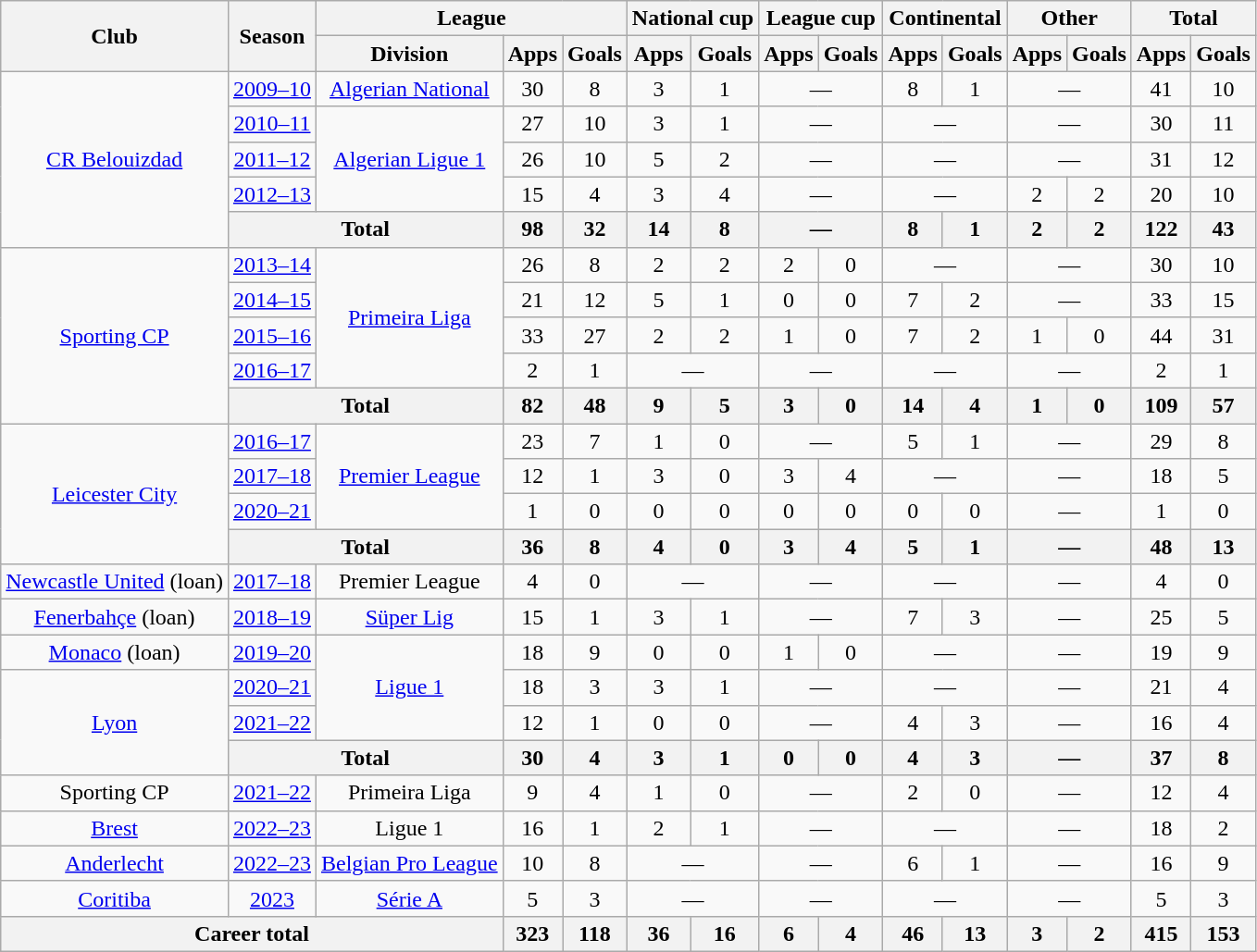<table class="wikitable" style="text-align:center">
<tr>
<th rowspan="2">Club</th>
<th rowspan="2">Season</th>
<th colspan="3">League</th>
<th colspan="2">National cup</th>
<th colspan="2">League cup</th>
<th colspan="2">Continental</th>
<th colspan="2">Other</th>
<th colspan="2">Total</th>
</tr>
<tr>
<th>Division</th>
<th>Apps</th>
<th>Goals</th>
<th>Apps</th>
<th>Goals</th>
<th>Apps</th>
<th>Goals</th>
<th>Apps</th>
<th>Goals</th>
<th>Apps</th>
<th>Goals</th>
<th>Apps</th>
<th>Goals</th>
</tr>
<tr>
<td rowspan="5"><a href='#'>CR Belouizdad</a></td>
<td><a href='#'>2009–10</a></td>
<td><a href='#'>Algerian National</a></td>
<td>30</td>
<td>8</td>
<td>3</td>
<td>1</td>
<td colspan="2">—</td>
<td>8</td>
<td>1</td>
<td colspan="2">—</td>
<td>41</td>
<td>10</td>
</tr>
<tr>
<td><a href='#'>2010–11</a></td>
<td rowspan="3"><a href='#'>Algerian Ligue 1</a></td>
<td>27</td>
<td>10</td>
<td>3</td>
<td>1</td>
<td colspan="2">—</td>
<td colspan="2">—</td>
<td colspan="2">—</td>
<td>30</td>
<td>11</td>
</tr>
<tr>
<td><a href='#'>2011–12</a></td>
<td>26</td>
<td>10</td>
<td>5</td>
<td>2</td>
<td colspan="2">—</td>
<td colspan="2">—</td>
<td colspan="2">—</td>
<td>31</td>
<td>12</td>
</tr>
<tr>
<td><a href='#'>2012–13</a></td>
<td>15</td>
<td>4</td>
<td>3</td>
<td>4</td>
<td colspan="2">—</td>
<td colspan="2">—</td>
<td>2</td>
<td>2</td>
<td>20</td>
<td>10</td>
</tr>
<tr>
<th colspan="2">Total</th>
<th>98</th>
<th>32</th>
<th>14</th>
<th>8</th>
<th colspan="2">—</th>
<th>8</th>
<th>1</th>
<th>2</th>
<th>2</th>
<th>122</th>
<th>43</th>
</tr>
<tr>
<td rowspan="5"><a href='#'>Sporting CP</a></td>
<td><a href='#'>2013–14</a></td>
<td rowspan="4"><a href='#'>Primeira Liga</a></td>
<td>26</td>
<td>8</td>
<td>2</td>
<td>2</td>
<td>2</td>
<td>0</td>
<td colspan="2">—</td>
<td colspan="2">—</td>
<td>30</td>
<td>10</td>
</tr>
<tr>
<td><a href='#'>2014–15</a></td>
<td>21</td>
<td>12</td>
<td>5</td>
<td>1</td>
<td>0</td>
<td>0</td>
<td>7</td>
<td>2</td>
<td colspan="2">—</td>
<td>33</td>
<td>15</td>
</tr>
<tr>
<td><a href='#'>2015–16</a></td>
<td>33</td>
<td>27</td>
<td>2</td>
<td>2</td>
<td>1</td>
<td>0</td>
<td>7</td>
<td>2</td>
<td>1</td>
<td>0</td>
<td>44</td>
<td>31</td>
</tr>
<tr>
<td><a href='#'>2016–17</a></td>
<td>2</td>
<td>1</td>
<td colspan="2">—</td>
<td colspan="2">—</td>
<td colspan="2">—</td>
<td colspan="2">—</td>
<td>2</td>
<td>1</td>
</tr>
<tr>
<th colspan="2">Total</th>
<th>82</th>
<th>48</th>
<th>9</th>
<th>5</th>
<th>3</th>
<th>0</th>
<th>14</th>
<th>4</th>
<th>1</th>
<th>0</th>
<th>109</th>
<th>57</th>
</tr>
<tr>
<td rowspan="4"><a href='#'>Leicester City</a></td>
<td><a href='#'>2016–17</a></td>
<td rowspan="3"><a href='#'>Premier League</a></td>
<td>23</td>
<td>7</td>
<td>1</td>
<td>0</td>
<td colspan="2">—</td>
<td>5</td>
<td>1</td>
<td colspan="2">—</td>
<td>29</td>
<td>8</td>
</tr>
<tr>
<td><a href='#'>2017–18</a></td>
<td>12</td>
<td>1</td>
<td>3</td>
<td>0</td>
<td>3</td>
<td>4</td>
<td colspan="2">—</td>
<td colspan="2">—</td>
<td>18</td>
<td>5</td>
</tr>
<tr>
<td><a href='#'>2020–21</a></td>
<td>1</td>
<td>0</td>
<td>0</td>
<td>0</td>
<td>0</td>
<td>0</td>
<td>0</td>
<td>0</td>
<td colspan="2">—</td>
<td>1</td>
<td>0</td>
</tr>
<tr>
<th colspan="2">Total</th>
<th>36</th>
<th>8</th>
<th>4</th>
<th>0</th>
<th>3</th>
<th>4</th>
<th>5</th>
<th>1</th>
<th colspan="2">—</th>
<th>48</th>
<th>13</th>
</tr>
<tr>
<td><a href='#'>Newcastle United</a> (loan)</td>
<td><a href='#'>2017–18</a></td>
<td>Premier League</td>
<td>4</td>
<td>0</td>
<td colspan="2">—</td>
<td colspan="2">—</td>
<td colspan="2">—</td>
<td colspan="2">—</td>
<td>4</td>
<td>0</td>
</tr>
<tr>
<td><a href='#'>Fenerbahçe</a> (loan)</td>
<td><a href='#'>2018–19</a></td>
<td><a href='#'>Süper Lig</a></td>
<td>15</td>
<td>1</td>
<td>3</td>
<td>1</td>
<td colspan="2">—</td>
<td>7</td>
<td>3</td>
<td colspan="2">—</td>
<td>25</td>
<td>5</td>
</tr>
<tr>
<td><a href='#'>Monaco</a> (loan)</td>
<td><a href='#'>2019–20</a></td>
<td rowspan="3"><a href='#'>Ligue 1</a></td>
<td>18</td>
<td>9</td>
<td>0</td>
<td>0</td>
<td>1</td>
<td>0</td>
<td colspan="2">—</td>
<td colspan="2">—</td>
<td>19</td>
<td>9</td>
</tr>
<tr>
<td rowspan="3"><a href='#'>Lyon</a></td>
<td><a href='#'>2020–21</a></td>
<td>18</td>
<td>3</td>
<td>3</td>
<td>1</td>
<td colspan="2">—</td>
<td colspan="2">—</td>
<td colspan="2">—</td>
<td>21</td>
<td>4</td>
</tr>
<tr>
<td><a href='#'>2021–22</a></td>
<td>12</td>
<td>1</td>
<td>0</td>
<td>0</td>
<td colspan="2">—</td>
<td>4</td>
<td>3</td>
<td colspan="2">—</td>
<td>16</td>
<td>4</td>
</tr>
<tr>
<th colspan="2">Total</th>
<th>30</th>
<th>4</th>
<th>3</th>
<th>1</th>
<th>0</th>
<th>0</th>
<th>4</th>
<th>3</th>
<th colspan="2">—</th>
<th>37</th>
<th>8</th>
</tr>
<tr>
<td>Sporting CP</td>
<td><a href='#'>2021–22</a></td>
<td>Primeira Liga</td>
<td>9</td>
<td>4</td>
<td>1</td>
<td>0</td>
<td colspan="2">—</td>
<td>2</td>
<td>0</td>
<td colspan="2">—</td>
<td>12</td>
<td>4</td>
</tr>
<tr>
<td><a href='#'>Brest</a></td>
<td><a href='#'>2022–23</a></td>
<td>Ligue 1</td>
<td>16</td>
<td>1</td>
<td>2</td>
<td>1</td>
<td colspan="2">—</td>
<td colspan="2">—</td>
<td colspan="2">—</td>
<td>18</td>
<td>2</td>
</tr>
<tr>
<td><a href='#'>Anderlecht</a></td>
<td><a href='#'>2022–23</a></td>
<td><a href='#'>Belgian Pro League</a></td>
<td>10</td>
<td>8</td>
<td colspan="2">—</td>
<td colspan="2">—</td>
<td>6</td>
<td>1</td>
<td colspan="2">—</td>
<td>16</td>
<td>9</td>
</tr>
<tr>
<td><a href='#'>Coritiba</a></td>
<td><a href='#'>2023</a></td>
<td><a href='#'>Série A</a></td>
<td>5</td>
<td>3</td>
<td colspan="2">—</td>
<td colspan="2">—</td>
<td colspan="2">—</td>
<td colspan="2">—</td>
<td>5</td>
<td>3</td>
</tr>
<tr>
<th colspan="3">Career total</th>
<th>323</th>
<th>118</th>
<th>36</th>
<th>16</th>
<th>6</th>
<th>4</th>
<th>46</th>
<th>13</th>
<th>3</th>
<th>2</th>
<th>415</th>
<th>153</th>
</tr>
</table>
